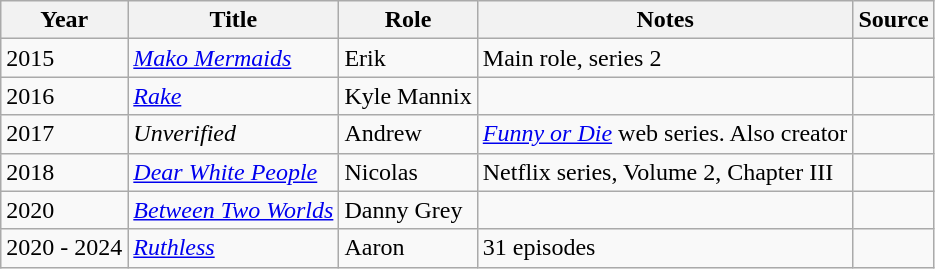<table class="wikitable sortable plainrowheaders">
<tr>
<th>Year </th>
<th>Title</th>
<th>Role </th>
<th class="unsortable">Notes </th>
<th class="unsortable">Source</th>
</tr>
<tr>
<td>2015</td>
<td><em><a href='#'>Mako Mermaids</a></em></td>
<td>Erik</td>
<td>Main role, series 2</td>
<td></td>
</tr>
<tr>
<td>2016</td>
<td><em><a href='#'>Rake</a></em></td>
<td>Kyle Mannix</td>
<td></td>
<td></td>
</tr>
<tr>
<td>2017</td>
<td><em>Unverified</em></td>
<td>Andrew</td>
<td><em><a href='#'>Funny or Die</a></em> web series. Also creator</td>
<td></td>
</tr>
<tr>
<td>2018</td>
<td><em><a href='#'>Dear White People</a></em></td>
<td>Nicolas</td>
<td>Netflix series, Volume 2, Chapter III</td>
<td></td>
</tr>
<tr>
<td>2020</td>
<td><em><a href='#'>Between Two Worlds</a></em></td>
<td>Danny Grey</td>
<td></td>
<td></td>
</tr>
<tr>
<td>2020 - 2024</td>
<td><em><a href='#'>Ruthless</a></em></td>
<td>Aaron</td>
<td>31 episodes</td>
<td></td>
</tr>
</table>
